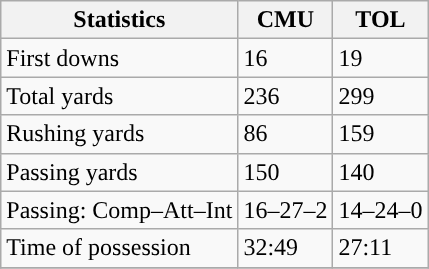<table class="wikitable" style="float: left;">
<tr>
<th>Statistics</th>
<th>CMU</th>
<th>TOL</th>
</tr>
<tr>
<td>First downs</td>
<td>16</td>
<td>19</td>
</tr>
<tr>
<td>Total yards</td>
<td>236</td>
<td>299</td>
</tr>
<tr>
<td>Rushing yards</td>
<td>86</td>
<td>159</td>
</tr>
<tr>
<td>Passing yards</td>
<td>150</td>
<td>140</td>
</tr>
<tr>
<td>Passing: Comp–Att–Int</td>
<td>16–27–2</td>
<td>14–24–0</td>
</tr>
<tr>
<td>Time of possession</td>
<td>32:49</td>
<td>27:11</td>
</tr>
<tr>
</tr>
</table>
